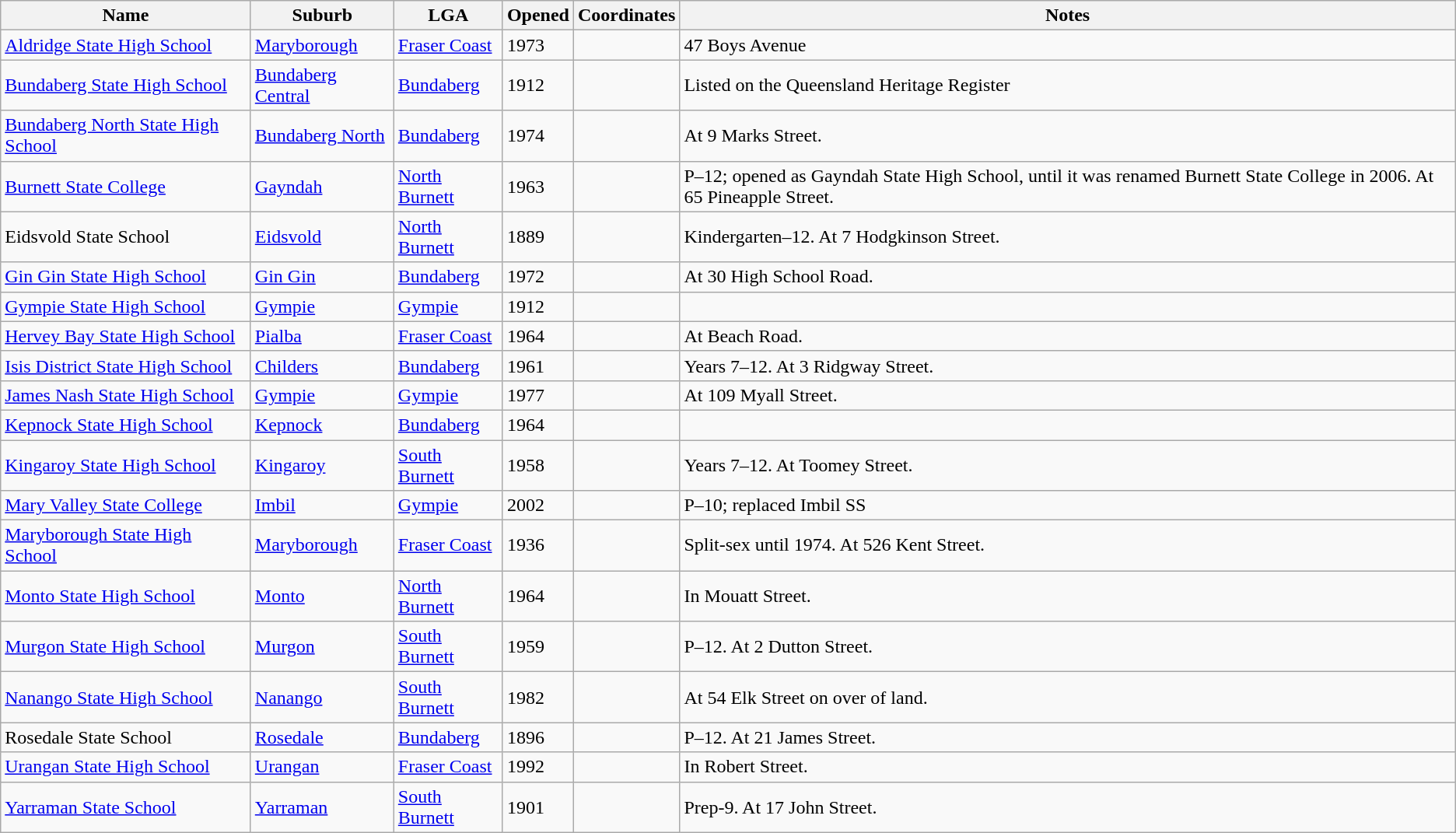<table class="wikitable sortable">
<tr>
<th>Name</th>
<th>Suburb</th>
<th>LGA</th>
<th>Opened</th>
<th>Coordinates</th>
<th>Notes</th>
</tr>
<tr>
<td><a href='#'>Aldridge State High School</a></td>
<td><a href='#'>Maryborough</a></td>
<td><a href='#'>Fraser Coast</a></td>
<td>1973</td>
<td></td>
<td>47 Boys Avenue</td>
</tr>
<tr>
<td><a href='#'>Bundaberg State High School</a></td>
<td><a href='#'>Bundaberg Central</a></td>
<td><a href='#'>Bundaberg</a></td>
<td>1912</td>
<td></td>
<td>Listed on the Queensland Heritage Register</td>
</tr>
<tr>
<td><a href='#'>Bundaberg North State High School</a></td>
<td><a href='#'>Bundaberg North</a></td>
<td><a href='#'>Bundaberg</a></td>
<td>1974</td>
<td></td>
<td>At 9 Marks Street.</td>
</tr>
<tr>
<td><a href='#'>Burnett State College</a></td>
<td><a href='#'>Gayndah</a></td>
<td><a href='#'>North Burnett</a></td>
<td>1963</td>
<td></td>
<td>P–12; opened as Gayndah State High School, until it was renamed Burnett State College in  2006. At 65 Pineapple Street.</td>
</tr>
<tr>
<td>Eidsvold State School</td>
<td><a href='#'>Eidsvold</a></td>
<td><a href='#'>North Burnett</a></td>
<td>1889</td>
<td></td>
<td>Kindergarten–12. At 7 Hodgkinson Street.</td>
</tr>
<tr>
<td><a href='#'>Gin Gin State High School</a></td>
<td><a href='#'>Gin Gin</a></td>
<td><a href='#'>Bundaberg</a></td>
<td>1972</td>
<td></td>
<td>At 30 High School Road.</td>
</tr>
<tr>
<td><a href='#'>Gympie State High School</a></td>
<td><a href='#'>Gympie</a></td>
<td><a href='#'>Gympie</a></td>
<td>1912</td>
<td></td>
<td></td>
</tr>
<tr>
<td><a href='#'>Hervey Bay State High School</a></td>
<td><a href='#'>Pialba</a></td>
<td><a href='#'>Fraser Coast</a></td>
<td>1964</td>
<td></td>
<td>At Beach Road.</td>
</tr>
<tr>
<td><a href='#'>Isis District State High School</a></td>
<td><a href='#'>Childers</a></td>
<td><a href='#'>Bundaberg</a></td>
<td>1961</td>
<td></td>
<td>Years 7–12. At 3 Ridgway Street.</td>
</tr>
<tr>
<td><a href='#'>James Nash State High School</a></td>
<td><a href='#'>Gympie</a></td>
<td><a href='#'>Gympie</a></td>
<td>1977</td>
<td></td>
<td>At 109 Myall Street.</td>
</tr>
<tr>
<td><a href='#'>Kepnock State High School</a></td>
<td><a href='#'>Kepnock</a></td>
<td><a href='#'>Bundaberg</a></td>
<td>1964</td>
<td></td>
<td></td>
</tr>
<tr>
<td><a href='#'>Kingaroy State High School</a></td>
<td><a href='#'>Kingaroy</a></td>
<td><a href='#'>South Burnett</a></td>
<td>1958</td>
<td></td>
<td>Years 7–12. At Toomey Street.</td>
</tr>
<tr>
<td><a href='#'>Mary Valley State College</a></td>
<td><a href='#'>Imbil</a></td>
<td><a href='#'>Gympie</a></td>
<td>2002</td>
<td></td>
<td>P–10; replaced Imbil SS</td>
</tr>
<tr>
<td><a href='#'>Maryborough State High School</a></td>
<td><a href='#'>Maryborough</a></td>
<td><a href='#'>Fraser Coast</a></td>
<td>1936</td>
<td></td>
<td>Split-sex until 1974. At 526 Kent Street.</td>
</tr>
<tr>
<td><a href='#'>Monto State High School</a></td>
<td><a href='#'>Monto</a></td>
<td><a href='#'>North Burnett</a></td>
<td>1964</td>
<td></td>
<td>In Mouatt Street.</td>
</tr>
<tr>
<td><a href='#'>Murgon State High School</a></td>
<td><a href='#'>Murgon</a></td>
<td><a href='#'>South Burnett</a></td>
<td>1959</td>
<td></td>
<td>P–12. At 2 Dutton Street.</td>
</tr>
<tr>
<td><a href='#'>Nanango State High School</a></td>
<td><a href='#'>Nanango</a></td>
<td><a href='#'>South Burnett</a></td>
<td>1982</td>
<td></td>
<td>At 54 Elk Street on over  of land.</td>
</tr>
<tr>
<td>Rosedale State School</td>
<td><a href='#'>Rosedale</a></td>
<td><a href='#'>Bundaberg</a></td>
<td>1896</td>
<td></td>
<td>P–12. At 21 James Street.</td>
</tr>
<tr>
<td><a href='#'>Urangan State High School</a></td>
<td><a href='#'>Urangan</a></td>
<td><a href='#'>Fraser Coast</a></td>
<td>1992</td>
<td></td>
<td>In Robert Street.</td>
</tr>
<tr>
<td><a href='#'>Yarraman State School</a></td>
<td><a href='#'>Yarraman</a></td>
<td><a href='#'>South Burnett</a></td>
<td>1901</td>
<td></td>
<td>Prep-9. At 17 John Street.</td>
</tr>
</table>
